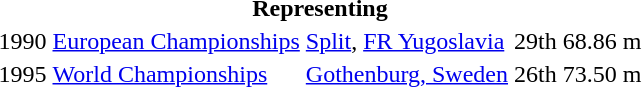<table>
<tr>
<th colspan="5">Representing </th>
</tr>
<tr>
<td>1990</td>
<td><a href='#'>European Championships</a></td>
<td><a href='#'>Split</a>, <a href='#'>FR Yugoslavia</a></td>
<td>29th</td>
<td>68.86 m</td>
</tr>
<tr>
<td>1995</td>
<td><a href='#'>World Championships</a></td>
<td><a href='#'>Gothenburg, Sweden</a></td>
<td>26th</td>
<td>73.50 m</td>
</tr>
</table>
